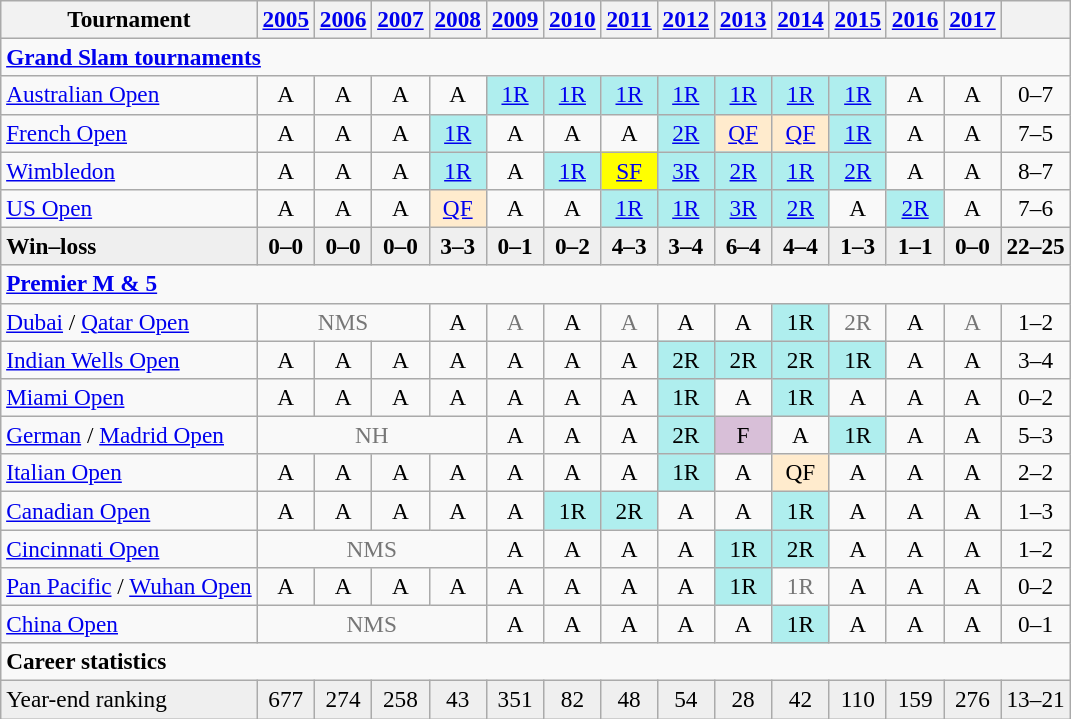<table class="wikitable" style="text-align:center;font-size:97%">
<tr>
<th>Tournament</th>
<th><a href='#'>2005</a></th>
<th><a href='#'>2006</a></th>
<th><a href='#'>2007</a></th>
<th><a href='#'>2008</a></th>
<th><a href='#'>2009</a></th>
<th><a href='#'>2010</a></th>
<th><a href='#'>2011</a></th>
<th><a href='#'>2012</a></th>
<th><a href='#'>2013</a></th>
<th><a href='#'>2014</a></th>
<th><a href='#'>2015</a></th>
<th><a href='#'>2016</a></th>
<th><a href='#'>2017</a></th>
<th></th>
</tr>
<tr>
<td colspan="15" style="text-align:left;"><strong><a href='#'>Grand Slam tournaments</a></strong></td>
</tr>
<tr>
<td align="left"><a href='#'>Australian Open</a></td>
<td>A</td>
<td>A</td>
<td>A</td>
<td>A</td>
<td bgcolor="afeeee"><a href='#'>1R</a></td>
<td bgcolor="afeeee"><a href='#'>1R</a></td>
<td bgcolor="afeeee"><a href='#'>1R</a></td>
<td bgcolor="afeeee"><a href='#'>1R</a></td>
<td bgcolor="afeeee"><a href='#'>1R</a></td>
<td bgcolor="afeeee"><a href='#'>1R</a></td>
<td bgcolor="afeeee"><a href='#'>1R</a></td>
<td>A</td>
<td>A</td>
<td>0–7</td>
</tr>
<tr>
<td align="left"><a href='#'>French Open</a></td>
<td>A</td>
<td>A</td>
<td>A</td>
<td bgcolor="afeeee"><a href='#'>1R</a></td>
<td>A</td>
<td>A</td>
<td>A</td>
<td bgcolor="afeeee"><a href='#'>2R</a></td>
<td bgcolor="ffebcd"><a href='#'>QF</a></td>
<td bgcolor="ffebcd"><a href='#'>QF</a></td>
<td bgcolor="afeeee"><a href='#'>1R</a></td>
<td>A</td>
<td>A</td>
<td>7–5</td>
</tr>
<tr>
<td align="left"><a href='#'>Wimbledon</a></td>
<td>A</td>
<td>A</td>
<td>A</td>
<td bgcolor="afeeee"><a href='#'>1R</a></td>
<td>A</td>
<td bgcolor="afeeee"><a href='#'>1R</a></td>
<td style="background:yellow;"><a href='#'>SF</a></td>
<td bgcolor="afeeee"><a href='#'>3R</a></td>
<td bgcolor="afeeee"><a href='#'>2R</a></td>
<td bgcolor="afeeee"><a href='#'>1R</a></td>
<td bgcolor="afeeee"><a href='#'>2R</a></td>
<td>A</td>
<td>A</td>
<td>8–7</td>
</tr>
<tr>
<td align="left"><a href='#'>US Open</a></td>
<td>A</td>
<td>A</td>
<td>A</td>
<td bgcolor="ffebcd"><a href='#'>QF</a></td>
<td>A</td>
<td>A</td>
<td bgcolor="afeeee"><a href='#'>1R</a></td>
<td bgcolor="afeeee"><a href='#'>1R</a></td>
<td bgcolor="afeeee"><a href='#'>3R</a></td>
<td bgcolor="afeeee"><a href='#'>2R</a></td>
<td>A</td>
<td bgcolor="afeeee"><a href='#'>2R</a></td>
<td>A</td>
<td>7–6</td>
</tr>
<tr style=background:#efefef;font-weight:bold>
<td style="text-align:left">Win–loss</td>
<td>0–0</td>
<td>0–0</td>
<td>0–0</td>
<td>3–3</td>
<td>0–1</td>
<td>0–2</td>
<td>4–3</td>
<td>3–4</td>
<td>6–4</td>
<td>4–4</td>
<td>1–3</td>
<td>1–1</td>
<td>0–0</td>
<td>22–25</td>
</tr>
<tr>
<td colspan="15" style="text-align:left;"><a href='#'><strong>Premier M & 5</strong></a></td>
</tr>
<tr>
<td align="left"><a href='#'>Dubai</a> / <a href='#'>Qatar Open</a></td>
<td colspan="3" style="color:#767676">NMS</td>
<td>A</td>
<td style="color:#767676">A</td>
<td>A</td>
<td style="color:#767676">A</td>
<td>A</td>
<td>A</td>
<td bgcolor="afeeee">1R</td>
<td style="color:#767676">2R</td>
<td>A</td>
<td style="color:#767676">A</td>
<td>1–2</td>
</tr>
<tr>
<td align="left"><a href='#'>Indian Wells Open</a></td>
<td>A</td>
<td>A</td>
<td>A</td>
<td>A</td>
<td>A</td>
<td>A</td>
<td>A</td>
<td bgcolor="afeeee">2R</td>
<td bgcolor="afeeee">2R</td>
<td bgcolor="afeeee">2R</td>
<td bgcolor="afeeee">1R</td>
<td>A</td>
<td>A</td>
<td>3–4</td>
</tr>
<tr>
<td align="left"><a href='#'>Miami Open</a></td>
<td>A</td>
<td>A</td>
<td>A</td>
<td>A</td>
<td>A</td>
<td>A</td>
<td>A</td>
<td bgcolor="afeeee">1R</td>
<td>A</td>
<td bgcolor="afeeee">1R</td>
<td>A</td>
<td>A</td>
<td>A</td>
<td>0–2</td>
</tr>
<tr>
<td align="left"><a href='#'>German</a> / <a href='#'>Madrid Open</a></td>
<td colspan="4" style="color:#767676">NH</td>
<td>A</td>
<td>A</td>
<td>A</td>
<td bgcolor="afeeee">2R</td>
<td bgcolor="D8BFD8">F</td>
<td>A</td>
<td bgcolor="afeeee">1R</td>
<td>A</td>
<td>A</td>
<td>5–3</td>
</tr>
<tr>
<td align="left"><a href='#'>Italian Open</a></td>
<td>A</td>
<td>A</td>
<td>A</td>
<td>A</td>
<td>A</td>
<td>A</td>
<td>A</td>
<td bgcolor="afeeee">1R</td>
<td>A</td>
<td bgcolor="ffebcd">QF</td>
<td>A</td>
<td>A</td>
<td>A</td>
<td>2–2</td>
</tr>
<tr>
<td align="left"><a href='#'>Canadian Open</a></td>
<td>A</td>
<td>A</td>
<td>A</td>
<td>A</td>
<td>A</td>
<td bgcolor="afeeee">1R</td>
<td bgcolor="afeeee">2R</td>
<td>A</td>
<td>A</td>
<td bgcolor="afeeee">1R</td>
<td>A</td>
<td>A</td>
<td>A</td>
<td>1–3</td>
</tr>
<tr>
<td align="left"><a href='#'>Cincinnati Open</a></td>
<td colspan="4" style="color:#767676">NMS</td>
<td>A</td>
<td>A</td>
<td>A</td>
<td>A</td>
<td bgcolor="afeeee">1R</td>
<td bgcolor="afeeee">2R</td>
<td>A</td>
<td>A</td>
<td>A</td>
<td>1–2</td>
</tr>
<tr>
<td align="left"><a href='#'>Pan Pacific</a> / <a href='#'>Wuhan Open</a></td>
<td>A</td>
<td>A</td>
<td>A</td>
<td>A</td>
<td>A</td>
<td>A</td>
<td>A</td>
<td>A</td>
<td bgcolor="afeeee">1R</td>
<td style="color:#767676">1R</td>
<td>A</td>
<td>A</td>
<td>A</td>
<td>0–2</td>
</tr>
<tr>
<td align="left"><a href='#'>China Open</a></td>
<td colspan="4" style="color:#767676">NMS</td>
<td>A</td>
<td>A</td>
<td>A</td>
<td>A</td>
<td>A</td>
<td bgcolor="afeeee">1R</td>
<td>A</td>
<td>A</td>
<td>A</td>
<td>0–1</td>
</tr>
<tr>
<td align=left colspan="15"><strong>Career statistics</strong></td>
</tr>
<tr style="background:#efefef;">
<td align="left">Year-end ranking</td>
<td>677</td>
<td>274</td>
<td>258</td>
<td>43</td>
<td>351</td>
<td>82</td>
<td>48</td>
<td>54</td>
<td>28</td>
<td>42</td>
<td>110</td>
<td>159</td>
<td>276</td>
<td>13–21</td>
</tr>
</table>
